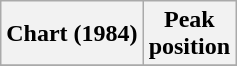<table class="wikitable plainrowheaders" style="text-align:center">
<tr>
<th scope="col">Chart (1984)</th>
<th scope="col">Peak<br>position</th>
</tr>
<tr>
</tr>
</table>
